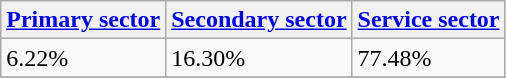<table class="wikitable" border="1">
<tr>
<th><a href='#'>Primary sector</a></th>
<th><a href='#'>Secondary sector</a></th>
<th><a href='#'>Service sector</a></th>
</tr>
<tr>
<td>6.22%</td>
<td>16.30%</td>
<td>77.48%</td>
</tr>
<tr>
</tr>
</table>
